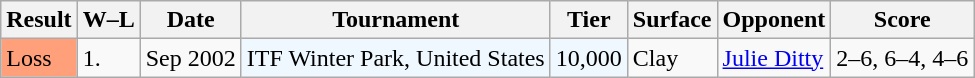<table class="sortable wikitable">
<tr>
<th>Result</th>
<th class=unsortable>W–L</th>
<th>Date</th>
<th>Tournament</th>
<th>Tier</th>
<th>Surface</th>
<th>Opponent</th>
<th class=unsortable>Score</th>
</tr>
<tr>
<td style=background:#ffa07a>Loss</td>
<td>1.</td>
<td>Sep 2002</td>
<td style=background:#f0f8ff>ITF Winter Park, United States</td>
<td style=background:#f0f8ff>10,000</td>
<td>Clay</td>
<td> <a href='#'>Julie Ditty</a></td>
<td>2–6, 6–4, 4–6</td>
</tr>
</table>
